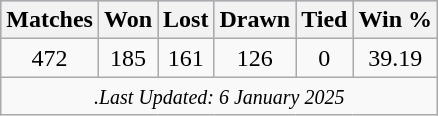<table class="wikitable sortable"  style="text-align:center;">
<tr style="background:#9cf;">
<th scope="col">Matches</th>
<th scope="col">Won</th>
<th scope="col">Lost</th>
<th scope="col">Drawn</th>
<th scope="col">Tied</th>
<th scope="col">Win %</th>
</tr>
<tr>
<td>472</td>
<td>185</td>
<td>161</td>
<td>126</td>
<td>0</td>
<td>39.19</td>
</tr>
<tr>
<td colspan=6><small><em>.Last Updated: 6 January 2025</em></small></td>
</tr>
</table>
